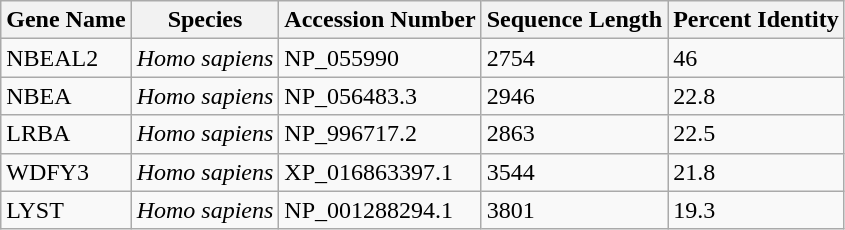<table class="wikitable">
<tr>
<th>Gene Name</th>
<th>Species</th>
<th>Accession Number</th>
<th>Sequence Length</th>
<th>Percent Identity</th>
</tr>
<tr>
<td>NBEAL2</td>
<td><em>Homo sapiens</em></td>
<td>NP_055990</td>
<td>2754</td>
<td>46</td>
</tr>
<tr>
<td>NBEA</td>
<td><em>Homo sapiens</em></td>
<td>NP_056483.3</td>
<td>2946</td>
<td>22.8</td>
</tr>
<tr>
<td>LRBA</td>
<td><em>Homo sapiens</em></td>
<td>NP_996717.2</td>
<td>2863</td>
<td>22.5</td>
</tr>
<tr>
<td>WDFY3</td>
<td><em>Homo sapiens</em></td>
<td>XP_016863397.1</td>
<td>3544</td>
<td>21.8</td>
</tr>
<tr>
<td>LYST</td>
<td><em>Homo sapiens</em></td>
<td>NP_001288294.1</td>
<td>3801</td>
<td>19.3</td>
</tr>
</table>
